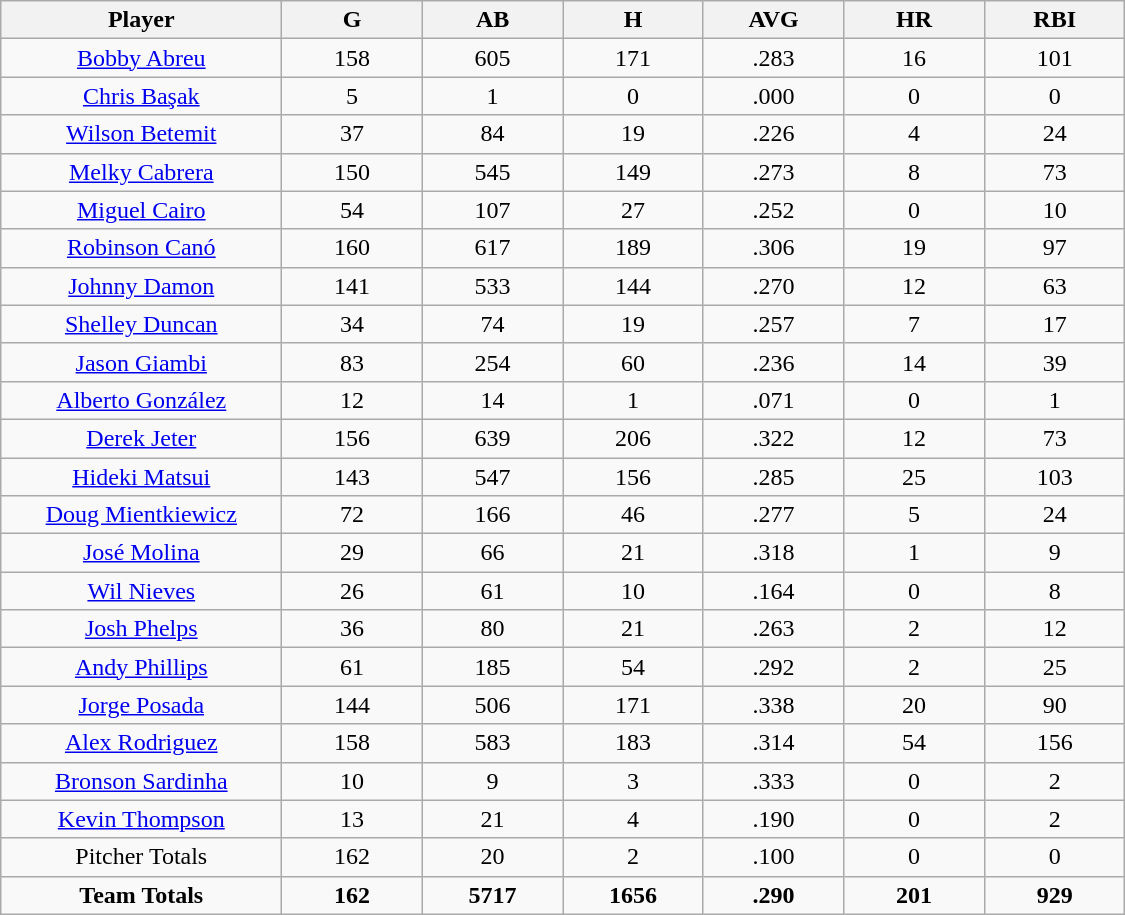<table class="wikitable sortable">
<tr>
<th bgcolor="#DDDDFF" width="18%">Player</th>
<th bgcolor="#DDDDFF" width="9%">G</th>
<th bgcolor="#DDDDFF" width="9%">AB</th>
<th bgcolor="#DDDDFF" width="9%">H</th>
<th bgcolor="#DDDDFF" width="9%">AVG</th>
<th bgcolor="#DDDDFF" width="9%">HR</th>
<th bgcolor="#DDDDFF" width="9%">RBI</th>
</tr>
<tr align="center">
<td><a href='#'>Bobby Abreu</a></td>
<td>158</td>
<td>605</td>
<td>171</td>
<td>.283</td>
<td>16</td>
<td>101</td>
</tr>
<tr align="center">
<td><a href='#'>Chris Başak</a></td>
<td>5</td>
<td>1</td>
<td>0</td>
<td>.000</td>
<td>0</td>
<td>0</td>
</tr>
<tr align="center">
<td><a href='#'>Wilson Betemit</a></td>
<td>37</td>
<td>84</td>
<td>19</td>
<td>.226</td>
<td>4</td>
<td>24</td>
</tr>
<tr align="center">
<td><a href='#'>Melky Cabrera</a></td>
<td>150</td>
<td>545</td>
<td>149</td>
<td>.273</td>
<td>8</td>
<td>73</td>
</tr>
<tr align="center">
<td><a href='#'>Miguel Cairo</a></td>
<td>54</td>
<td>107</td>
<td>27</td>
<td>.252</td>
<td>0</td>
<td>10</td>
</tr>
<tr align="center">
<td><a href='#'>Robinson Canó</a></td>
<td>160</td>
<td>617</td>
<td>189</td>
<td>.306</td>
<td>19</td>
<td>97</td>
</tr>
<tr align="center">
<td><a href='#'>Johnny Damon</a></td>
<td>141</td>
<td>533</td>
<td>144</td>
<td>.270</td>
<td>12</td>
<td>63</td>
</tr>
<tr align="center">
<td><a href='#'>Shelley Duncan</a></td>
<td>34</td>
<td>74</td>
<td>19</td>
<td>.257</td>
<td>7</td>
<td>17</td>
</tr>
<tr align="center">
<td><a href='#'>Jason Giambi</a></td>
<td>83</td>
<td>254</td>
<td>60</td>
<td>.236</td>
<td>14</td>
<td>39</td>
</tr>
<tr align="center">
<td><a href='#'>Alberto González</a></td>
<td>12</td>
<td>14</td>
<td>1</td>
<td>.071</td>
<td>0</td>
<td>1</td>
</tr>
<tr align="center">
<td><a href='#'>Derek Jeter</a></td>
<td>156</td>
<td>639</td>
<td>206</td>
<td>.322</td>
<td>12</td>
<td>73</td>
</tr>
<tr align="center">
<td><a href='#'>Hideki Matsui</a></td>
<td>143</td>
<td>547</td>
<td>156</td>
<td>.285</td>
<td>25</td>
<td>103</td>
</tr>
<tr align="center">
<td><a href='#'>Doug Mientkiewicz</a></td>
<td>72</td>
<td>166</td>
<td>46</td>
<td>.277</td>
<td>5</td>
<td>24</td>
</tr>
<tr align="center">
<td><a href='#'>José Molina</a></td>
<td>29</td>
<td>66</td>
<td>21</td>
<td>.318</td>
<td>1</td>
<td>9</td>
</tr>
<tr align="center">
<td><a href='#'>Wil Nieves</a></td>
<td>26</td>
<td>61</td>
<td>10</td>
<td>.164</td>
<td>0</td>
<td>8</td>
</tr>
<tr align="center">
<td><a href='#'>Josh Phelps</a></td>
<td>36</td>
<td>80</td>
<td>21</td>
<td>.263</td>
<td>2</td>
<td>12</td>
</tr>
<tr align="center">
<td><a href='#'>Andy Phillips</a></td>
<td>61</td>
<td>185</td>
<td>54</td>
<td>.292</td>
<td>2</td>
<td>25</td>
</tr>
<tr align="center">
<td><a href='#'>Jorge Posada</a></td>
<td>144</td>
<td>506</td>
<td>171</td>
<td>.338</td>
<td>20</td>
<td>90</td>
</tr>
<tr align="center">
<td><a href='#'>Alex Rodriguez</a></td>
<td>158</td>
<td>583</td>
<td>183</td>
<td>.314</td>
<td>54</td>
<td>156</td>
</tr>
<tr align="center">
<td><a href='#'>Bronson Sardinha</a></td>
<td>10</td>
<td>9</td>
<td>3</td>
<td>.333</td>
<td>0</td>
<td>2</td>
</tr>
<tr align="center">
<td><a href='#'>Kevin Thompson</a></td>
<td>13</td>
<td>21</td>
<td>4</td>
<td>.190</td>
<td>0</td>
<td>2</td>
</tr>
<tr align=center>
<td>Pitcher Totals</td>
<td>162</td>
<td>20</td>
<td>2</td>
<td>.100</td>
<td>0</td>
<td>0</td>
</tr>
<tr align=center>
<td><strong>Team Totals</strong></td>
<td><strong>162</strong></td>
<td><strong>5717</strong></td>
<td><strong>1656</strong></td>
<td><strong>.290</strong></td>
<td><strong>201</strong></td>
<td><strong>929</strong></td>
</tr>
</table>
